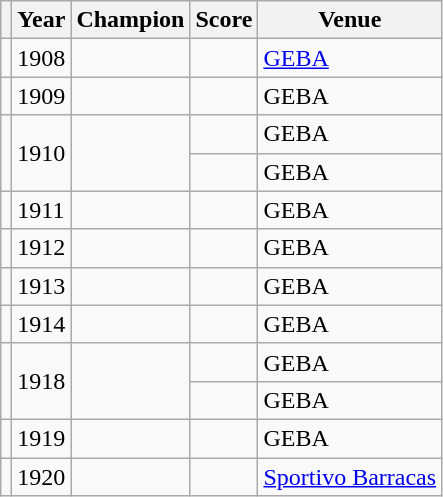<table class="wikitable sortable" style="text-align:">
<tr>
<th width=></th>
<th width= px>Year</th>
<th width= px>Champion</th>
<th width= px>Score</th>
<th>Venue</th>
</tr>
<tr>
<td></td>
<td>1908</td>
<td></td>
<td></td>
<td><a href='#'>GEBA</a></td>
</tr>
<tr>
<td></td>
<td>1909</td>
<td></td>
<td></td>
<td>GEBA</td>
</tr>
<tr>
<td rowspan=2></td>
<td rowspan=2>1910</td>
<td rowspan=2></td>
<td></td>
<td>GEBA</td>
</tr>
<tr>
<td></td>
<td>GEBA</td>
</tr>
<tr>
<td></td>
<td>1911</td>
<td></td>
<td></td>
<td>GEBA</td>
</tr>
<tr>
<td></td>
<td>1912</td>
<td></td>
<td></td>
<td>GEBA</td>
</tr>
<tr>
<td></td>
<td>1913</td>
<td></td>
<td></td>
<td>GEBA</td>
</tr>
<tr>
<td></td>
<td>1914</td>
<td></td>
<td></td>
<td>GEBA</td>
</tr>
<tr>
<td rowspan=2></td>
<td rowspan=2>1918</td>
<td rowspan=2></td>
<td></td>
<td>GEBA</td>
</tr>
<tr>
<td></td>
<td>GEBA</td>
</tr>
<tr>
<td></td>
<td>1919</td>
<td></td>
<td></td>
<td>GEBA</td>
</tr>
<tr>
<td></td>
<td>1920</td>
<td></td>
<td></td>
<td><a href='#'>Sportivo Barracas</a></td>
</tr>
</table>
